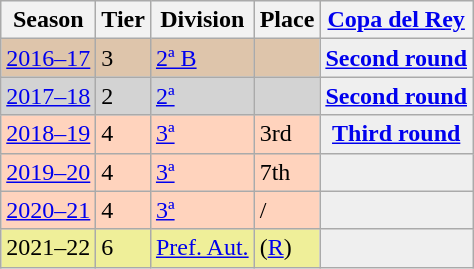<table class="wikitable">
<tr style="background:#f0f6fa;">
<th>Season</th>
<th>Tier</th>
<th>Division</th>
<th>Place</th>
<th><a href='#'>Copa del Rey</a></th>
</tr>
<tr>
<td style="background:#DEC5AB;"><a href='#'>2016–17</a></td>
<td style="background:#DEC5AB;">3</td>
<td style="background:#DEC5AB;"><a href='#'>2ª B</a></td>
<td style="background:#DEC5AB;"></td>
<th style="background:#efefef;"><a href='#'>Second round</a></th>
</tr>
<tr>
<td style="background:#D3D3D3;"><a href='#'>2017–18</a></td>
<td style="background:#D3D3D3;">2</td>
<td style="background:#D3D3D3;"><a href='#'>2ª</a></td>
<td style="background:#D3D3D3;"></td>
<th style="background:#efefef;"><a href='#'>Second round</a></th>
</tr>
<tr>
<td style="background:#FFD3BD;"><a href='#'>2018–19</a></td>
<td style="background:#FFD3BD;">4</td>
<td style="background:#FFD3BD;"><a href='#'>3ª</a></td>
<td style="background:#FFD3BD;">3rd</td>
<th style="background:#efefef;"><a href='#'>Third round</a></th>
</tr>
<tr>
<td style="background:#FFD3BD;"><a href='#'>2019–20</a></td>
<td style="background:#FFD3BD;">4</td>
<td style="background:#FFD3BD;"><a href='#'>3ª</a></td>
<td style="background:#FFD3BD;">7th</td>
<th style="background:#efefef;"></th>
</tr>
<tr>
<td style="background:#FFD3BD;"><a href='#'>2020–21</a></td>
<td style="background:#FFD3BD;">4</td>
<td style="background:#FFD3BD;"><a href='#'>3ª</a></td>
<td style="background:#FFD3BD;"> / </td>
<th style="background:#efefef;"></th>
</tr>
<tr>
<td style="background:#EFEF99;">2021–22</td>
<td style="background:#EFEF99;">6</td>
<td style="background:#EFEF99;"><a href='#'>Pref. Aut.</a></td>
<td style="background:#EFEF99;">(<a href='#'>R</a>)</td>
<th style="background:#efefef;"></th>
</tr>
</table>
